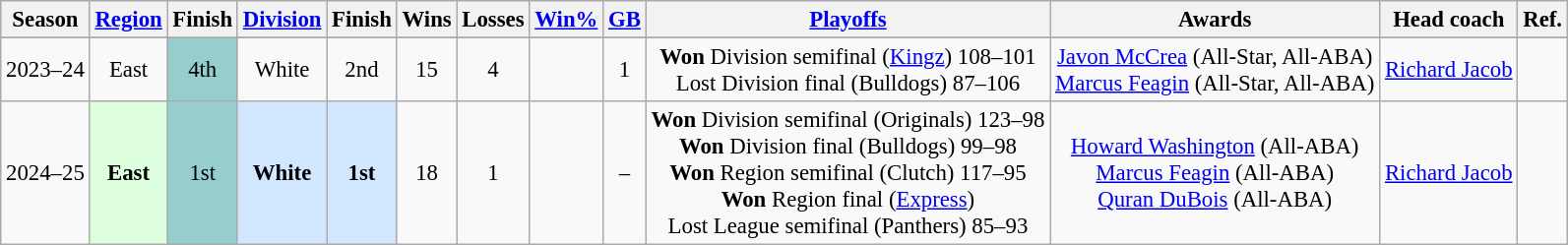<table class="wikitable" style="text-align:center; font-size:95%" summary="Season (sortable), Conference, Finish (sortable), Division, Finish (sortable), Wins (sortable), Losses (sortable), Win% (sortable), GB (sortable), Playoffs, Awards and Head coach">
<tr>
<th scope="col">Season</th>
<th scope="col" class="unsortable"><a href='#'>Region</a></th>
<th scope="col">Finish</th>
<th scope="col" class="unsortable"><a href='#'>Division</a></th>
<th scope="col">Finish</th>
<th scope="col">Wins</th>
<th scope="col">Losses</th>
<th scope="col" class="unsortable"><a href='#'>Win%</a></th>
<th scope="col" data-sort-type="number"><a href='#'>GB</a></th>
<th scope="col" class="unsortable"><a href='#'>Playoffs</a></th>
<th scope="col" class="unsortable">Awards</th>
<th scope="col" class="unsortable">Head coach</th>
<th scope="col" class="unsortable">Ref.</th>
</tr>
<tr>
</tr>
<tr>
<td>2023–24</td>
<td>East</td>
<td bgcolor="#96CDCD">4th</td>
<td>White</td>
<td>2nd</td>
<td>15</td>
<td>4</td>
<td></td>
<td>1</td>
<td><strong>Won</strong> Division semifinal (<a href='#'>Kingz</a>) 108–101<br>Lost Division final (Bulldogs) 87–106</td>
<td><a href='#'>Javon McCrea</a> (All-Star, All-ABA)<br><a href='#'>Marcus Feagin</a> (All-Star, All-ABA)</td>
<td><a href='#'>Richard Jacob</a></td>
<td></td>
</tr>
<tr>
<td>2024–25</td>
<td bgcolor="#ddffdd"><strong>East</strong></td>
<td bgcolor="#96CDCD">1st</td>
<td bgcolor="#D0E7FF"><strong>White</strong></td>
<td bgcolor="#D0E7FF"><strong>1st</strong></td>
<td>18</td>
<td>1</td>
<td></td>
<td>–</td>
<td><strong>Won</strong> Division semifinal (Originals) 123–98<br><strong>Won</strong> Division final (Bulldogs) 99–98<br><strong>Won</strong> Region semifinal (Clutch) 117–95<br><strong>Won</strong> Region final (<a href='#'>Express</a>)<br>Lost League semifinal (Panthers) 85–93</td>
<td><a href='#'>Howard Washington</a> (All-ABA)<br><a href='#'>Marcus Feagin</a> (All-ABA)<br><a href='#'>Quran DuBois</a> (All-ABA)</td>
<td><a href='#'>Richard Jacob</a></td>
<td></td>
</tr>
</table>
